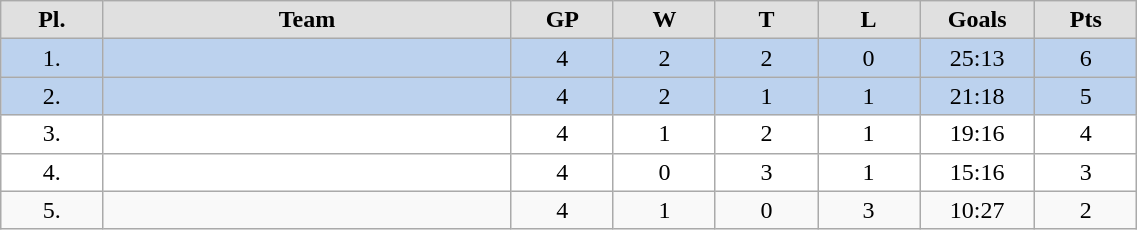<table class="wikitable" width="60%">
<tr style="font-weight:bold; background-color:#e0e0e0;" align="center" |>
<td width="5%">Pl.</td>
<td width="20%">Team</td>
<td width="5%">GP</td>
<td width="5%">W</td>
<td width="5%">T</td>
<td width="5%">L</td>
<td width="5%">Goals</td>
<td width="5%">Pts</td>
</tr>
<tr align="center" bgcolor="#BCD2EE">
<td>1.</td>
<td align="left"></td>
<td>4</td>
<td>2</td>
<td>2</td>
<td>0</td>
<td>25:13</td>
<td>6</td>
</tr>
<tr align="center" bgcolor="#BCD2EE">
<td>2.</td>
<td align="left"></td>
<td>4</td>
<td>2</td>
<td>1</td>
<td>1</td>
<td>21:18</td>
<td>5</td>
</tr>
<tr align="center" bgcolor="#FFFFFF">
<td>3.</td>
<td align="left"></td>
<td>4</td>
<td>1</td>
<td>2</td>
<td>1</td>
<td>19:16</td>
<td>4</td>
</tr>
<tr align="center" bgcolor="#FFFFFF">
<td>4.</td>
<td align="left"></td>
<td>4</td>
<td>0</td>
<td>3</td>
<td>1</td>
<td>15:16</td>
<td>3</td>
</tr>
<tr align="center">
<td>5.</td>
<td align="left"></td>
<td>4</td>
<td>1</td>
<td>0</td>
<td>3</td>
<td>10:27</td>
<td>2</td>
</tr>
</table>
